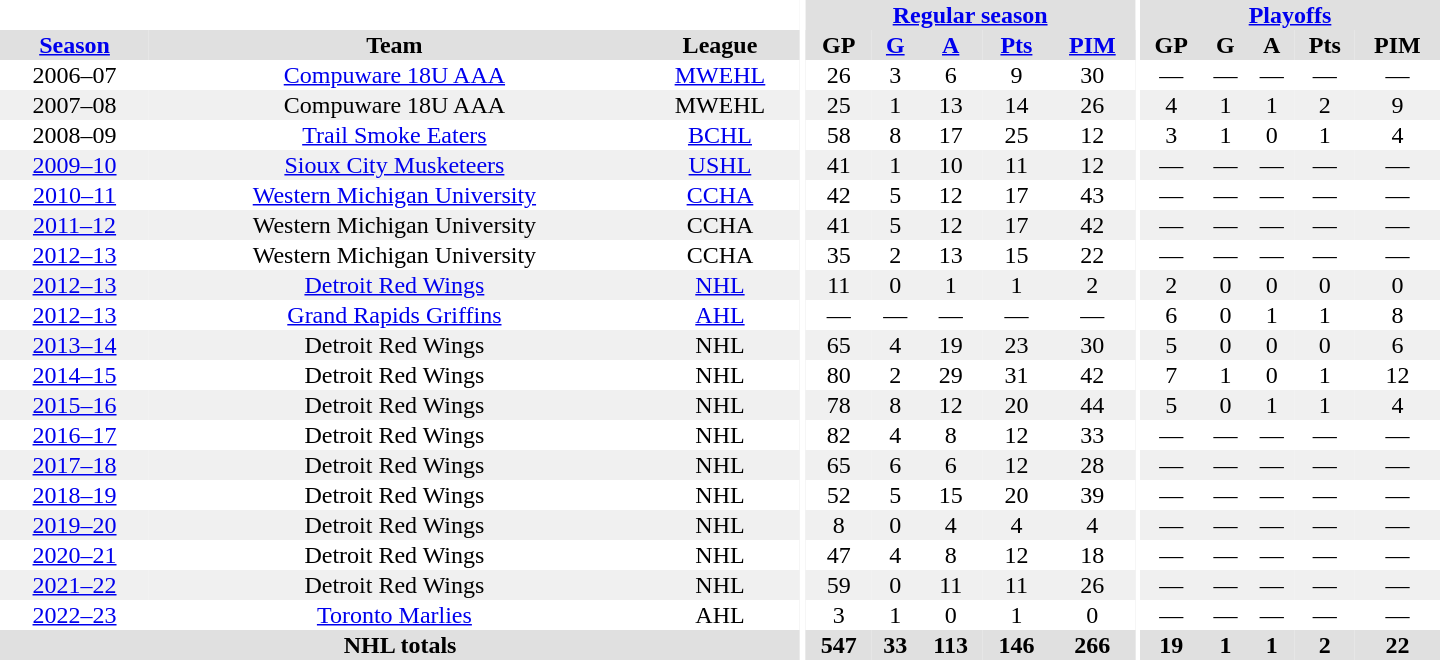<table border="0" cellpadding="1" cellspacing="0" style="text-align:center; width:60em">
<tr style="background:#e0e0e0;">
<th colspan="3" style="background:#fff;"></th>
<th rowspan="99" style="background:#fff;"></th>
<th colspan="5"><a href='#'>Regular season</a></th>
<th rowspan="99" style="background:#fff;"></th>
<th colspan="5"><a href='#'>Playoffs</a></th>
</tr>
<tr style="background:#e0e0e0;">
<th><a href='#'>Season</a></th>
<th>Team</th>
<th>League</th>
<th>GP</th>
<th><a href='#'>G</a></th>
<th><a href='#'>A</a></th>
<th><a href='#'>Pts</a></th>
<th><a href='#'>PIM</a></th>
<th>GP</th>
<th>G</th>
<th>A</th>
<th>Pts</th>
<th>PIM</th>
</tr>
<tr>
<td>2006–07</td>
<td><a href='#'>Compuware 18U AAA</a></td>
<td><a href='#'>MWEHL</a></td>
<td>26</td>
<td>3</td>
<td>6</td>
<td>9</td>
<td>30</td>
<td>—</td>
<td>—</td>
<td>—</td>
<td>—</td>
<td>—</td>
</tr>
<tr bgcolor="#f0f0f0">
<td>2007–08</td>
<td>Compuware 18U AAA</td>
<td>MWEHL</td>
<td>25</td>
<td>1</td>
<td>13</td>
<td>14</td>
<td>26</td>
<td>4</td>
<td>1</td>
<td>1</td>
<td>2</td>
<td>9</td>
</tr>
<tr>
<td>2008–09</td>
<td><a href='#'>Trail Smoke Eaters</a></td>
<td><a href='#'>BCHL</a></td>
<td>58</td>
<td>8</td>
<td>17</td>
<td>25</td>
<td>12</td>
<td>3</td>
<td>1</td>
<td>0</td>
<td>1</td>
<td>4</td>
</tr>
<tr bgcolor="#f0f0f0">
<td><a href='#'>2009–10</a></td>
<td><a href='#'>Sioux City Musketeers</a></td>
<td><a href='#'>USHL</a></td>
<td>41</td>
<td>1</td>
<td>10</td>
<td>11</td>
<td>12</td>
<td>—</td>
<td>—</td>
<td>—</td>
<td>—</td>
<td>—</td>
</tr>
<tr>
<td><a href='#'>2010–11</a></td>
<td><a href='#'>Western Michigan University</a></td>
<td><a href='#'>CCHA</a></td>
<td>42</td>
<td>5</td>
<td>12</td>
<td>17</td>
<td>43</td>
<td>—</td>
<td>—</td>
<td>—</td>
<td>—</td>
<td>—</td>
</tr>
<tr bgcolor="#f0f0f0">
<td><a href='#'>2011–12</a></td>
<td>Western Michigan University</td>
<td>CCHA</td>
<td>41</td>
<td>5</td>
<td>12</td>
<td>17</td>
<td>42</td>
<td>—</td>
<td>—</td>
<td>—</td>
<td>—</td>
<td>—</td>
</tr>
<tr>
<td><a href='#'>2012–13</a></td>
<td>Western Michigan University</td>
<td>CCHA</td>
<td>35</td>
<td>2</td>
<td>13</td>
<td>15</td>
<td>22</td>
<td>—</td>
<td>—</td>
<td>—</td>
<td>—</td>
<td>—</td>
</tr>
<tr bgcolor="#f0f0f0">
<td><a href='#'>2012–13</a></td>
<td><a href='#'>Detroit Red Wings</a></td>
<td><a href='#'>NHL</a></td>
<td>11</td>
<td>0</td>
<td>1</td>
<td>1</td>
<td>2</td>
<td>2</td>
<td>0</td>
<td>0</td>
<td>0</td>
<td>0</td>
</tr>
<tr>
<td><a href='#'>2012–13</a></td>
<td><a href='#'>Grand Rapids Griffins</a></td>
<td><a href='#'>AHL</a></td>
<td>—</td>
<td>—</td>
<td>—</td>
<td>—</td>
<td>—</td>
<td>6</td>
<td>0</td>
<td>1</td>
<td>1</td>
<td>8</td>
</tr>
<tr bgcolor="#f0f0f0">
<td><a href='#'>2013–14</a></td>
<td>Detroit Red Wings</td>
<td>NHL</td>
<td>65</td>
<td>4</td>
<td>19</td>
<td>23</td>
<td>30</td>
<td>5</td>
<td>0</td>
<td>0</td>
<td>0</td>
<td>6</td>
</tr>
<tr>
<td><a href='#'>2014–15</a></td>
<td>Detroit Red Wings</td>
<td>NHL</td>
<td>80</td>
<td>2</td>
<td>29</td>
<td>31</td>
<td>42</td>
<td>7</td>
<td>1</td>
<td>0</td>
<td>1</td>
<td>12</td>
</tr>
<tr bgcolor="#f0f0f0">
<td><a href='#'>2015–16</a></td>
<td>Detroit Red Wings</td>
<td>NHL</td>
<td>78</td>
<td>8</td>
<td>12</td>
<td>20</td>
<td>44</td>
<td>5</td>
<td>0</td>
<td>1</td>
<td>1</td>
<td>4</td>
</tr>
<tr>
<td><a href='#'>2016–17</a></td>
<td>Detroit Red Wings</td>
<td>NHL</td>
<td>82</td>
<td>4</td>
<td>8</td>
<td>12</td>
<td>33</td>
<td>—</td>
<td>—</td>
<td>—</td>
<td>—</td>
<td>—</td>
</tr>
<tr bgcolor="#f0f0f0">
<td><a href='#'>2017–18</a></td>
<td>Detroit Red Wings</td>
<td>NHL</td>
<td>65</td>
<td>6</td>
<td>6</td>
<td>12</td>
<td>28</td>
<td>—</td>
<td>—</td>
<td>—</td>
<td>—</td>
<td>—</td>
</tr>
<tr>
<td><a href='#'>2018–19</a></td>
<td>Detroit Red Wings</td>
<td>NHL</td>
<td>52</td>
<td>5</td>
<td>15</td>
<td>20</td>
<td>39</td>
<td>—</td>
<td>—</td>
<td>—</td>
<td>—</td>
<td>—</td>
</tr>
<tr bgcolor="#f0f0f0">
<td><a href='#'>2019–20</a></td>
<td>Detroit Red Wings</td>
<td>NHL</td>
<td>8</td>
<td>0</td>
<td>4</td>
<td>4</td>
<td>4</td>
<td>—</td>
<td>—</td>
<td>—</td>
<td>—</td>
<td>—</td>
</tr>
<tr>
<td><a href='#'>2020–21</a></td>
<td>Detroit Red Wings</td>
<td>NHL</td>
<td>47</td>
<td>4</td>
<td>8</td>
<td>12</td>
<td>18</td>
<td>—</td>
<td>—</td>
<td>—</td>
<td>—</td>
<td>—</td>
</tr>
<tr bgcolor="#f0f0f0">
<td><a href='#'>2021–22</a></td>
<td>Detroit Red Wings</td>
<td>NHL</td>
<td>59</td>
<td>0</td>
<td>11</td>
<td>11</td>
<td>26</td>
<td>—</td>
<td>—</td>
<td>—</td>
<td>—</td>
<td>—</td>
</tr>
<tr>
<td><a href='#'>2022–23</a></td>
<td><a href='#'>Toronto Marlies</a></td>
<td>AHL</td>
<td>3</td>
<td>1</td>
<td>0</td>
<td>1</td>
<td>0</td>
<td>—</td>
<td>—</td>
<td>—</td>
<td>—</td>
<td>—</td>
</tr>
<tr bgcolor="#e0e0e0">
<th colspan="3">NHL totals</th>
<th>547</th>
<th>33</th>
<th>113</th>
<th>146</th>
<th>266</th>
<th>19</th>
<th>1</th>
<th>1</th>
<th>2</th>
<th>22</th>
</tr>
</table>
